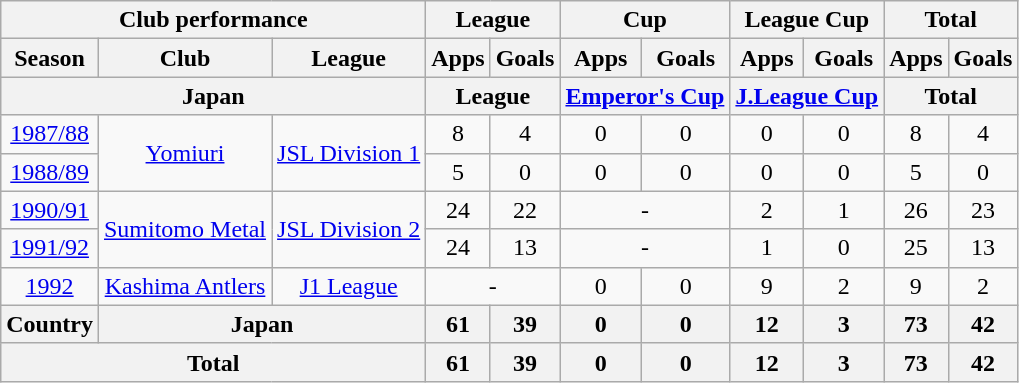<table class="wikitable" style="text-align:center;">
<tr>
<th colspan=3>Club performance</th>
<th colspan=2>League</th>
<th colspan=2>Cup</th>
<th colspan=2>League Cup</th>
<th colspan=2>Total</th>
</tr>
<tr>
<th>Season</th>
<th>Club</th>
<th>League</th>
<th>Apps</th>
<th>Goals</th>
<th>Apps</th>
<th>Goals</th>
<th>Apps</th>
<th>Goals</th>
<th>Apps</th>
<th>Goals</th>
</tr>
<tr>
<th colspan=3>Japan</th>
<th colspan=2>League</th>
<th colspan=2><a href='#'>Emperor's Cup</a></th>
<th colspan=2><a href='#'>J.League Cup</a></th>
<th colspan=2>Total</th>
</tr>
<tr>
<td><a href='#'>1987/88</a></td>
<td rowspan="2"><a href='#'>Yomiuri</a></td>
<td rowspan="2"><a href='#'>JSL Division 1</a></td>
<td>8</td>
<td>4</td>
<td>0</td>
<td>0</td>
<td>0</td>
<td>0</td>
<td>8</td>
<td>4</td>
</tr>
<tr>
<td><a href='#'>1988/89</a></td>
<td>5</td>
<td>0</td>
<td>0</td>
<td>0</td>
<td>0</td>
<td>0</td>
<td>5</td>
<td>0</td>
</tr>
<tr>
<td><a href='#'>1990/91</a></td>
<td rowspan="2"><a href='#'>Sumitomo Metal</a></td>
<td rowspan="2"><a href='#'>JSL Division 2</a></td>
<td>24</td>
<td>22</td>
<td colspan="2">-</td>
<td>2</td>
<td>1</td>
<td>26</td>
<td>23</td>
</tr>
<tr>
<td><a href='#'>1991/92</a></td>
<td>24</td>
<td>13</td>
<td colspan="2">-</td>
<td>1</td>
<td>0</td>
<td>25</td>
<td>13</td>
</tr>
<tr>
<td><a href='#'>1992</a></td>
<td><a href='#'>Kashima Antlers</a></td>
<td><a href='#'>J1 League</a></td>
<td colspan="2">-</td>
<td>0</td>
<td>0</td>
<td>9</td>
<td>2</td>
<td>9</td>
<td>2</td>
</tr>
<tr>
<th rowspan=1>Country</th>
<th colspan=2>Japan</th>
<th>61</th>
<th>39</th>
<th>0</th>
<th>0</th>
<th>12</th>
<th>3</th>
<th>73</th>
<th>42</th>
</tr>
<tr>
<th colspan=3>Total</th>
<th>61</th>
<th>39</th>
<th>0</th>
<th>0</th>
<th>12</th>
<th>3</th>
<th>73</th>
<th>42</th>
</tr>
</table>
